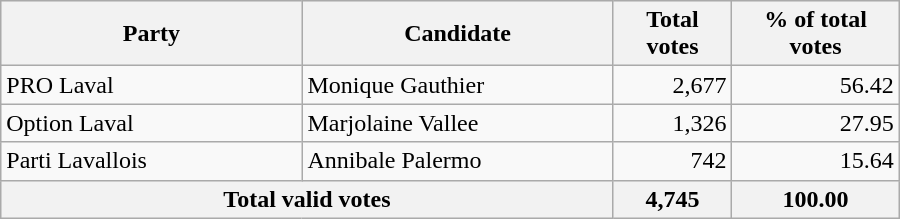<table style="width:600px;" class="wikitable">
<tr style="background-color:#E9E9E9">
<th colspan="2" style="width: 200px">Party</th>
<th colspan="1" style="width: 200px">Candidate</th>
<th align="right">Total votes</th>
<th align="right">% of total votes</th>
</tr>
<tr>
<td colspan="2" align="left">PRO Laval</td>
<td align="left">Monique Gauthier</td>
<td align="right">2,677</td>
<td align="right">56.42</td>
</tr>
<tr>
<td colspan="2" align="left">Option Laval</td>
<td align="left">Marjolaine Vallee</td>
<td align="right">1,326</td>
<td align="right">27.95</td>
</tr>
<tr>
<td colspan="2" align="left">Parti Lavallois</td>
<td align="left">Annibale Palermo</td>
<td align="right">742</td>
<td align="right">15.64</td>
</tr>
<tr bgcolor="#EEEEEE">
<th colspan="3"  align="left">Total valid votes</th>
<th align="right">4,745</th>
<th align="right">100.00</th>
</tr>
</table>
